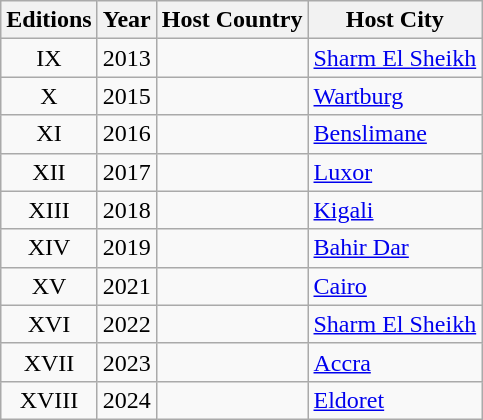<table class="wikitable">
<tr>
<th>Editions</th>
<th>Year</th>
<th>Host Country</th>
<th>Host City</th>
</tr>
<tr>
<td align="center">IX</td>
<td>2013</td>
<td></td>
<td><a href='#'>Sharm El Sheikh</a></td>
</tr>
<tr>
<td align="center">X</td>
<td>2015</td>
<td></td>
<td><a href='#'>Wartburg</a></td>
</tr>
<tr>
<td align="center">XI</td>
<td>2016</td>
<td></td>
<td><a href='#'>Benslimane</a></td>
</tr>
<tr>
<td align="center">XII</td>
<td>2017</td>
<td></td>
<td><a href='#'>Luxor</a></td>
</tr>
<tr>
<td align="center">XIII</td>
<td>2018</td>
<td></td>
<td><a href='#'>Kigali</a></td>
</tr>
<tr>
<td align="center">XIV</td>
<td>2019</td>
<td></td>
<td><a href='#'>Bahir Dar</a></td>
</tr>
<tr>
<td align="center">XV</td>
<td>2021</td>
<td></td>
<td><a href='#'>Cairo</a></td>
</tr>
<tr>
<td align="center">XVI</td>
<td>2022</td>
<td></td>
<td><a href='#'>Sharm El Sheikh</a></td>
</tr>
<tr>
<td align="center">XVII</td>
<td>2023</td>
<td></td>
<td><a href='#'>Accra</a></td>
</tr>
<tr>
<td align="center">XVIII</td>
<td>2024</td>
<td></td>
<td><a href='#'>Eldoret</a></td>
</tr>
</table>
